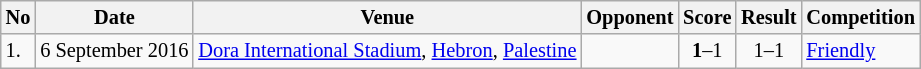<table class="wikitable" style="font-size:85%;">
<tr>
<th>No</th>
<th>Date</th>
<th>Venue</th>
<th>Opponent</th>
<th>Score</th>
<th>Result</th>
<th>Competition</th>
</tr>
<tr>
<td>1.</td>
<td>6 September 2016</td>
<td><a href='#'>Dora International Stadium</a>, <a href='#'>Hebron</a>, <a href='#'>Palestine</a></td>
<td></td>
<td align=center><strong>1</strong>–1</td>
<td align=center>1–1</td>
<td><a href='#'>Friendly</a></td>
</tr>
</table>
